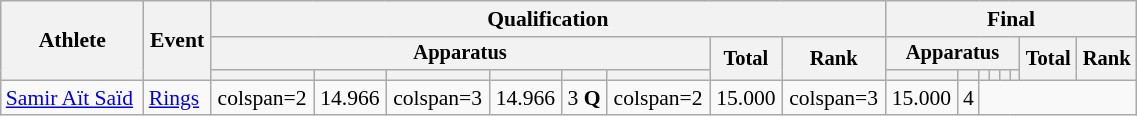<table class="wikitable" style="font-size:90%; width:60%">
<tr>
<th rowspan=3>Athlete</th>
<th rowspan=3>Event</th>
<th colspan =8>Qualification</th>
<th colspan =8>Final</th>
</tr>
<tr style="font-size:95%">
<th colspan=6>Apparatus</th>
<th rowspan=2>Total</th>
<th rowspan=2>Rank</th>
<th colspan=6>Apparatus</th>
<th rowspan=2>Total</th>
<th rowspan=2>Rank</th>
</tr>
<tr style="font-size:95%">
<th></th>
<th></th>
<th></th>
<th></th>
<th></th>
<th></th>
<th></th>
<th></th>
<th></th>
<th></th>
<th></th>
<th></th>
</tr>
<tr align=center>
<td align=left><a href='#'>Samir Aït Saïd</a></td>
<td align=left><a href='#'>Rings</a></td>
<td>colspan=2 </td>
<td>14.966</td>
<td>colspan=3 </td>
<td>14.966</td>
<td>3 <strong>Q</strong></td>
<td>colspan=2 </td>
<td>15.000</td>
<td>colspan=3 </td>
<td>15.000</td>
<td>4</td>
</tr>
</table>
